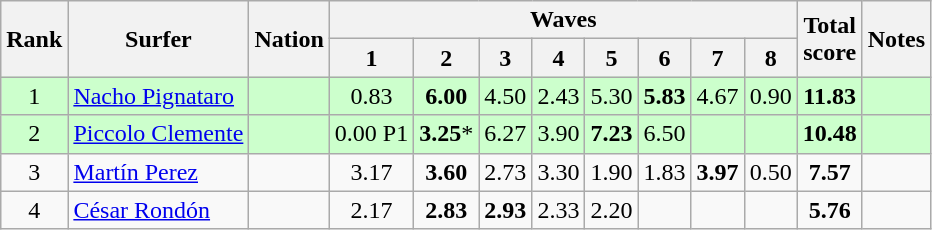<table class="wikitable sortable" style="text-align:center">
<tr>
<th rowspan=2>Rank</th>
<th rowspan=2>Surfer</th>
<th rowspan=2>Nation</th>
<th colspan=8>Waves</th>
<th rowspan=2>Total<br>score</th>
<th rowspan=2>Notes</th>
</tr>
<tr>
<th>1</th>
<th>2</th>
<th>3</th>
<th>4</th>
<th>5</th>
<th>6</th>
<th>7</th>
<th>8</th>
</tr>
<tr bgcolor=ccffcc>
<td>1</td>
<td align=left><a href='#'>Nacho Pignataro</a></td>
<td align=left></td>
<td>0.83</td>
<td><strong>6.00</strong></td>
<td>4.50</td>
<td>2.43</td>
<td>5.30</td>
<td><strong>5.83</strong></td>
<td>4.67</td>
<td>0.90</td>
<td><strong>11.83</strong></td>
<td></td>
</tr>
<tr bgcolor=ccffcc>
<td>2</td>
<td align=left><a href='#'>Piccolo Clemente</a></td>
<td align=left></td>
<td>0.00 P1</td>
<td><strong>3.25</strong>*</td>
<td>6.27</td>
<td>3.90</td>
<td><strong>7.23</strong></td>
<td>6.50</td>
<td></td>
<td></td>
<td><strong>10.48</strong></td>
<td></td>
</tr>
<tr>
<td>3</td>
<td align=left><a href='#'>Martín Perez</a></td>
<td align=left></td>
<td>3.17</td>
<td><strong>3.60</strong></td>
<td>2.73</td>
<td>3.30</td>
<td>1.90</td>
<td>1.83</td>
<td><strong>3.97</strong></td>
<td>0.50</td>
<td><strong>7.57</strong></td>
<td></td>
</tr>
<tr>
<td>4</td>
<td align=left><a href='#'>César Rondón</a></td>
<td align=left></td>
<td>2.17</td>
<td><strong>2.83</strong></td>
<td><strong>2.93</strong></td>
<td>2.33</td>
<td>2.20</td>
<td></td>
<td></td>
<td></td>
<td><strong>5.76</strong></td>
<td></td>
</tr>
</table>
